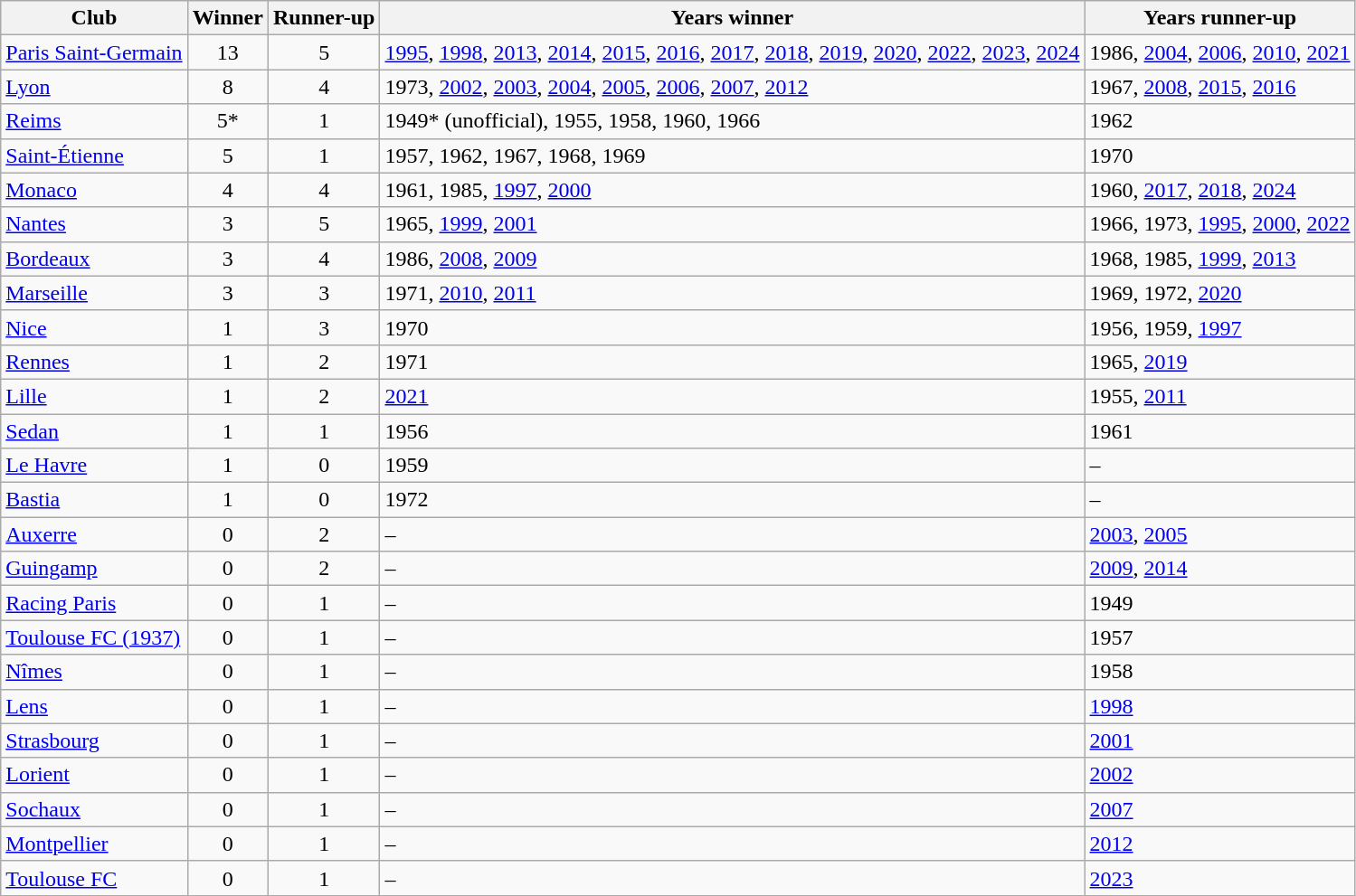<table class="wikitable">
<tr>
<th>Club</th>
<th>Winner</th>
<th>Runner-up</th>
<th>Years winner</th>
<th>Years runner-up</th>
</tr>
<tr>
<td><a href='#'>Paris Saint-Germain</a></td>
<td align=center>13</td>
<td align=center>5</td>
<td><a href='#'>1995</a>, <a href='#'>1998</a>, <a href='#'>2013</a>, <a href='#'>2014</a>, <a href='#'>2015</a>, <a href='#'>2016</a>, <a href='#'>2017</a>, <a href='#'>2018</a>, <a href='#'>2019</a>, <a href='#'>2020</a>, <a href='#'>2022</a>, <a href='#'>2023</a>, <a href='#'>2024</a></td>
<td>1986, <a href='#'>2004</a>, <a href='#'>2006</a>, <a href='#'>2010</a>, <a href='#'>2021</a></td>
</tr>
<tr>
<td><a href='#'>Lyon</a></td>
<td align=center>8</td>
<td align=center>4</td>
<td>1973, <a href='#'>2002</a>, <a href='#'>2003</a>, <a href='#'>2004</a>, <a href='#'>2005</a>, <a href='#'>2006</a>, <a href='#'>2007</a>, <a href='#'>2012</a></td>
<td>1967, <a href='#'>2008</a>, <a href='#'>2015</a>, <a href='#'>2016</a></td>
</tr>
<tr>
<td><a href='#'>Reims</a></td>
<td align=center>5*</td>
<td align=center>1</td>
<td>1949* (unofficial), 1955, 1958, 1960, 1966</td>
<td>1962</td>
</tr>
<tr>
<td><a href='#'>Saint-Étienne</a></td>
<td align=center>5</td>
<td align=center>1</td>
<td>1957, 1962, 1967, 1968, 1969</td>
<td>1970</td>
</tr>
<tr>
<td><a href='#'>Monaco</a></td>
<td align=center>4</td>
<td align=center>4</td>
<td>1961, 1985, <a href='#'>1997</a>, <a href='#'>2000</a></td>
<td>1960, <a href='#'>2017</a>, <a href='#'>2018</a>, <a href='#'>2024</a></td>
</tr>
<tr>
<td><a href='#'>Nantes</a></td>
<td align=center>3</td>
<td align=center>5</td>
<td>1965, <a href='#'>1999</a>, <a href='#'>2001</a></td>
<td>1966, 1973, <a href='#'>1995</a>, <a href='#'>2000</a>, <a href='#'>2022</a></td>
</tr>
<tr>
<td><a href='#'>Bordeaux</a></td>
<td align=center>3</td>
<td align=center>4</td>
<td>1986, <a href='#'>2008</a>, <a href='#'>2009</a></td>
<td>1968, 1985, <a href='#'>1999</a>, <a href='#'>2013</a></td>
</tr>
<tr>
<td><a href='#'>Marseille</a></td>
<td align=center>3</td>
<td align=center>3</td>
<td>1971, <a href='#'>2010</a>, <a href='#'>2011</a></td>
<td>1969, 1972, <a href='#'>2020</a></td>
</tr>
<tr>
<td><a href='#'>Nice</a></td>
<td align=center>1</td>
<td align=center>3</td>
<td>1970</td>
<td>1956, 1959, <a href='#'>1997</a></td>
</tr>
<tr>
<td><a href='#'>Rennes</a></td>
<td align=center>1</td>
<td align=center>2</td>
<td>1971</td>
<td>1965, <a href='#'>2019</a></td>
</tr>
<tr>
<td><a href='#'>Lille</a></td>
<td align=center>1</td>
<td align=center>2</td>
<td><a href='#'>2021</a></td>
<td>1955, <a href='#'>2011</a></td>
</tr>
<tr>
<td><a href='#'>Sedan</a></td>
<td align=center>1</td>
<td align=center>1</td>
<td>1956</td>
<td>1961</td>
</tr>
<tr>
<td><a href='#'>Le Havre</a></td>
<td align=center>1</td>
<td align=center>0</td>
<td>1959</td>
<td>–</td>
</tr>
<tr>
<td><a href='#'>Bastia</a></td>
<td align=center>1</td>
<td align=center>0</td>
<td>1972</td>
<td>–</td>
</tr>
<tr>
<td><a href='#'>Auxerre</a></td>
<td align=center>0</td>
<td align=center>2</td>
<td>–</td>
<td><a href='#'>2003</a>, <a href='#'>2005</a></td>
</tr>
<tr>
<td><a href='#'>Guingamp</a></td>
<td align=center>0</td>
<td align=center>2</td>
<td>–</td>
<td><a href='#'>2009</a>, <a href='#'>2014</a></td>
</tr>
<tr>
<td><a href='#'>Racing Paris</a></td>
<td align=center>0</td>
<td align=center>1</td>
<td>–</td>
<td>1949</td>
</tr>
<tr>
<td><a href='#'>Toulouse FC (1937)</a></td>
<td align=center>0</td>
<td align=center>1</td>
<td>–</td>
<td>1957</td>
</tr>
<tr>
<td><a href='#'>Nîmes</a></td>
<td align=center>0</td>
<td align=center>1</td>
<td>–</td>
<td>1958</td>
</tr>
<tr>
<td><a href='#'>Lens</a></td>
<td align=center>0</td>
<td align=center>1</td>
<td>–</td>
<td><a href='#'>1998</a></td>
</tr>
<tr>
<td><a href='#'>Strasbourg</a></td>
<td align=center>0</td>
<td align=center>1</td>
<td>–</td>
<td><a href='#'>2001</a></td>
</tr>
<tr>
<td><a href='#'>Lorient</a></td>
<td align=center>0</td>
<td align=center>1</td>
<td>–</td>
<td><a href='#'>2002</a></td>
</tr>
<tr>
<td><a href='#'>Sochaux</a></td>
<td align=center>0</td>
<td align=center>1</td>
<td>–</td>
<td><a href='#'>2007</a></td>
</tr>
<tr>
<td><a href='#'>Montpellier</a></td>
<td align=center>0</td>
<td align=center>1</td>
<td>–</td>
<td><a href='#'>2012</a></td>
</tr>
<tr>
<td><a href='#'>Toulouse FC</a></td>
<td align=center>0</td>
<td align=center>1</td>
<td>–</td>
<td><a href='#'>2023</a></td>
</tr>
</table>
